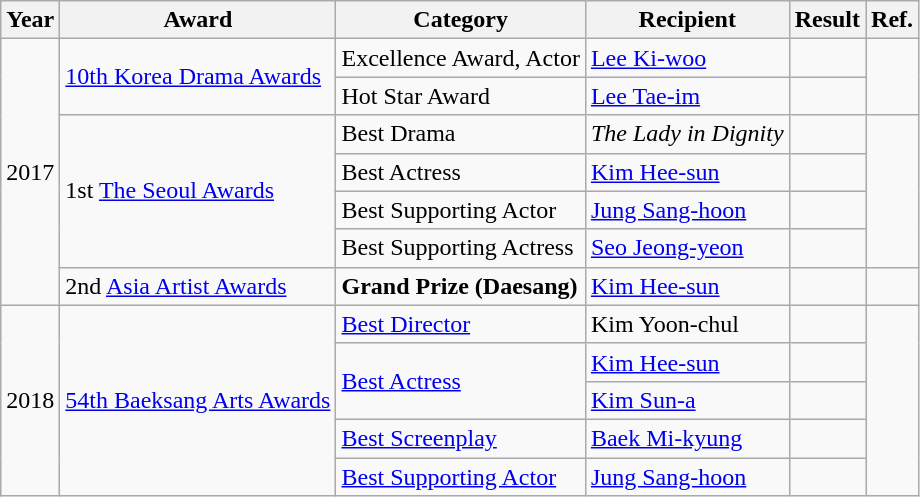<table class="wikitable">
<tr>
<th>Year</th>
<th>Award</th>
<th>Category</th>
<th>Recipient</th>
<th>Result</th>
<th>Ref.</th>
</tr>
<tr>
<td rowspan="7">2017</td>
<td rowspan="2"><a href='#'>10th Korea Drama Awards</a></td>
<td>Excellence Award, Actor</td>
<td><a href='#'>Lee Ki-woo</a></td>
<td></td>
<td rowspan="2"></td>
</tr>
<tr>
<td>Hot Star Award</td>
<td><a href='#'>Lee Tae-im</a></td>
<td></td>
</tr>
<tr>
<td rowspan="4">1st <a href='#'>The Seoul Awards</a></td>
<td>Best Drama</td>
<td><em>The Lady in Dignity</em></td>
<td></td>
<td rowspan="4"></td>
</tr>
<tr>
<td>Best Actress</td>
<td><a href='#'>Kim Hee-sun</a></td>
<td></td>
</tr>
<tr>
<td>Best Supporting Actor</td>
<td><a href='#'>Jung Sang-hoon</a></td>
<td></td>
</tr>
<tr>
<td>Best Supporting Actress</td>
<td><a href='#'>Seo Jeong-yeon</a></td>
<td></td>
</tr>
<tr>
<td>2nd <a href='#'>Asia Artist Awards</a></td>
<td><strong>Grand Prize (Daesang)</strong></td>
<td><a href='#'>Kim Hee-sun</a></td>
<td></td>
<td></td>
</tr>
<tr>
<td rowspan="5">2018</td>
<td rowspan="5"><a href='#'>54th Baeksang Arts Awards</a></td>
<td><a href='#'>Best Director</a></td>
<td>Kim Yoon-chul</td>
<td></td>
<td rowspan="5"></td>
</tr>
<tr>
<td rowspan="2"><a href='#'>Best Actress</a></td>
<td><a href='#'>Kim Hee-sun</a></td>
<td></td>
</tr>
<tr>
<td><a href='#'>Kim Sun-a</a></td>
<td></td>
</tr>
<tr>
<td><a href='#'>Best Screenplay</a></td>
<td><a href='#'>Baek Mi-kyung</a></td>
<td></td>
</tr>
<tr>
<td><a href='#'>Best Supporting Actor</a></td>
<td><a href='#'>Jung Sang-hoon</a></td>
<td></td>
</tr>
</table>
